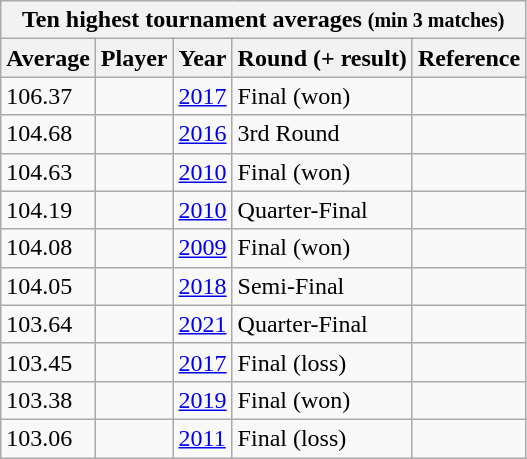<table class="wikitable sortable">
<tr>
<th colspan=5>Ten highest tournament averages <small>(min 3 matches)</small></th>
</tr>
<tr>
<th>Average</th>
<th>Player</th>
<th>Year</th>
<th>Round (+ result)</th>
<th>Reference</th>
</tr>
<tr>
<td>106.37</td>
<td></td>
<td><a href='#'>2017</a></td>
<td>Final (won)</td>
<td></td>
</tr>
<tr>
<td>104.68</td>
<td></td>
<td><a href='#'>2016</a></td>
<td>3rd Round</td>
<td></td>
</tr>
<tr>
<td>104.63</td>
<td></td>
<td><a href='#'>2010</a></td>
<td>Final (won)</td>
<td></td>
</tr>
<tr>
<td>104.19</td>
<td></td>
<td><a href='#'>2010</a></td>
<td>Quarter-Final</td>
<td></td>
</tr>
<tr>
<td>104.08</td>
<td></td>
<td><a href='#'>2009</a></td>
<td>Final (won)</td>
<td></td>
</tr>
<tr>
<td>104.05</td>
<td></td>
<td><a href='#'>2018</a></td>
<td>Semi-Final</td>
<td></td>
</tr>
<tr>
<td>103.64</td>
<td></td>
<td><a href='#'>2021</a></td>
<td>Quarter-Final</td>
<td></td>
</tr>
<tr>
<td>103.45</td>
<td></td>
<td><a href='#'>2017</a></td>
<td>Final (loss)</td>
<td></td>
</tr>
<tr>
<td>103.38</td>
<td></td>
<td><a href='#'>2019</a></td>
<td>Final (won)</td>
<td></td>
</tr>
<tr>
<td>103.06</td>
<td></td>
<td><a href='#'>2011</a></td>
<td>Final (loss)</td>
<td></td>
</tr>
</table>
